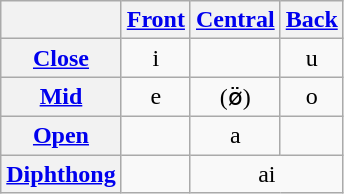<table class="wikitable" style="text-align:center">
<tr>
<th></th>
<th><a href='#'>Front</a></th>
<th><a href='#'>Central</a></th>
<th><a href='#'>Back</a></th>
</tr>
<tr align="center">
<th><a href='#'>Close</a></th>
<td>i</td>
<td></td>
<td>u</td>
</tr>
<tr align="center">
<th><a href='#'>Mid</a></th>
<td>e</td>
<td>(ø̈)</td>
<td>o</td>
</tr>
<tr align="center">
<th><a href='#'>Open</a></th>
<td></td>
<td>a</td>
<td></td>
</tr>
<tr>
<th><a href='#'>Diphthong</a></th>
<td></td>
<td colspan="2">ai</td>
</tr>
</table>
